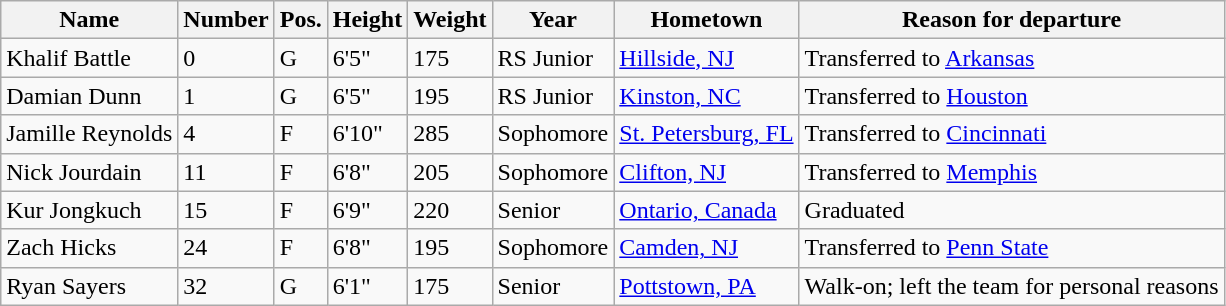<table class="wikitable sortable" border="1">
<tr>
<th>Name</th>
<th>Number</th>
<th>Pos.</th>
<th>Height</th>
<th>Weight</th>
<th>Year</th>
<th>Hometown</th>
<th class="unsortable">Reason for departure</th>
</tr>
<tr>
<td>Khalif Battle</td>
<td>0</td>
<td>G</td>
<td>6'5"</td>
<td>175</td>
<td>RS Junior</td>
<td><a href='#'>Hillside, NJ</a></td>
<td>Transferred to <a href='#'>Arkansas</a></td>
</tr>
<tr>
<td>Damian Dunn</td>
<td>1</td>
<td>G</td>
<td>6'5"</td>
<td>195</td>
<td>RS Junior</td>
<td><a href='#'>Kinston, NC</a></td>
<td>Transferred to <a href='#'>Houston</a></td>
</tr>
<tr>
<td>Jamille Reynolds</td>
<td>4</td>
<td>F</td>
<td>6'10"</td>
<td>285</td>
<td>Sophomore</td>
<td><a href='#'>St. Petersburg, FL</a></td>
<td>Transferred to <a href='#'>Cincinnati</a></td>
</tr>
<tr>
<td>Nick Jourdain</td>
<td>11</td>
<td>F</td>
<td>6'8"</td>
<td>205</td>
<td>Sophomore</td>
<td><a href='#'>Clifton, NJ</a></td>
<td>Transferred to <a href='#'>Memphis</a></td>
</tr>
<tr>
<td>Kur Jongkuch</td>
<td>15</td>
<td>F</td>
<td>6'9"</td>
<td>220</td>
<td>Senior</td>
<td><a href='#'>Ontario, Canada</a></td>
<td>Graduated</td>
</tr>
<tr>
<td>Zach Hicks</td>
<td>24</td>
<td>F</td>
<td>6'8"</td>
<td>195</td>
<td>Sophomore</td>
<td><a href='#'>Camden, NJ</a></td>
<td>Transferred to <a href='#'>Penn State</a></td>
</tr>
<tr>
<td>Ryan Sayers</td>
<td>32</td>
<td>G</td>
<td>6'1"</td>
<td>175</td>
<td>Senior</td>
<td><a href='#'>Pottstown, PA</a></td>
<td>Walk-on; left the team for personal reasons</td>
</tr>
</table>
